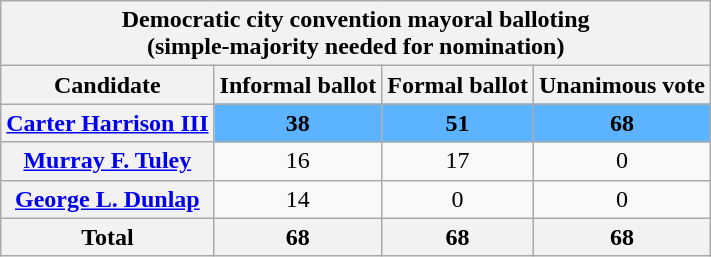<table class="wikitable sortable" style="text-align:center">
<tr>
<th colspan="8"><strong>Democratic city convention mayoral balloting<br>(simple-majority needed for nomination)</strong></th>
</tr>
<tr>
<th>Candidate</th>
<th>Informal ballot</th>
<th>Formal ballot</th>
<th>Unanimous vote</th>
</tr>
<tr>
<th><a href='#'>Carter Harrison III</a></th>
<td style="background:#5cb3ff"><strong>38</strong></td>
<td style="background:#5cb3ff"><strong>51</strong></td>
<td style="background:#5cb3ff"><strong>68</strong></td>
</tr>
<tr>
<th><a href='#'>Murray F. Tuley</a></th>
<td>16</td>
<td>17</td>
<td>0</td>
</tr>
<tr>
<th><a href='#'>George L. Dunlap</a></th>
<td>14</td>
<td>0</td>
<td>0</td>
</tr>
<tr>
<th>Total</th>
<th>68</th>
<th>68</th>
<th>68</th>
</tr>
</table>
